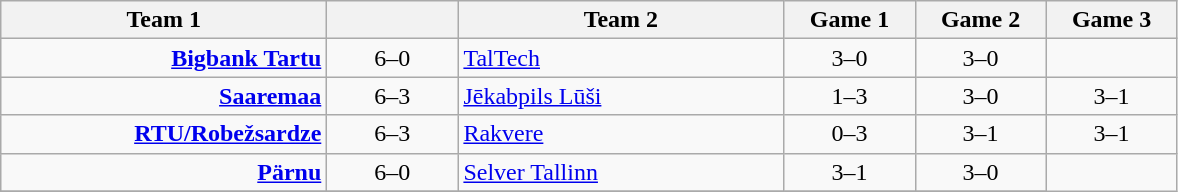<table class=wikitable style="text-align:center">
<tr>
<th width=210>Team 1</th>
<th width=80></th>
<th width=210>Team 2</th>
<th width=80>Game 1</th>
<th width=80>Game 2</th>
<th width=80>Game 3</th>
</tr>
<tr>
<td align=right><strong><a href='#'>Bigbank Tartu</a></strong> </td>
<td>6–0</td>
<td align=left> <a href='#'>TalTech</a></td>
<td>3–0</td>
<td>3–0</td>
</tr>
<tr>
<td align=right><strong><a href='#'>Saaremaa</a></strong> </td>
<td>6–3</td>
<td align=left> <a href='#'>Jēkabpils Lūši</a></td>
<td>1–3</td>
<td>3–0</td>
<td>3–1</td>
</tr>
<tr>
<td align=right><strong><a href='#'>RTU/Robežsardze</a></strong> </td>
<td>6–3</td>
<td align=left> <a href='#'>Rakvere</a></td>
<td>0–3</td>
<td>3–1</td>
<td>3–1</td>
</tr>
<tr>
<td align=right><strong><a href='#'>Pärnu</a></strong> </td>
<td>6–0</td>
<td align=left> <a href='#'>Selver Tallinn</a></td>
<td>3–1</td>
<td>3–0</td>
</tr>
<tr>
</tr>
</table>
